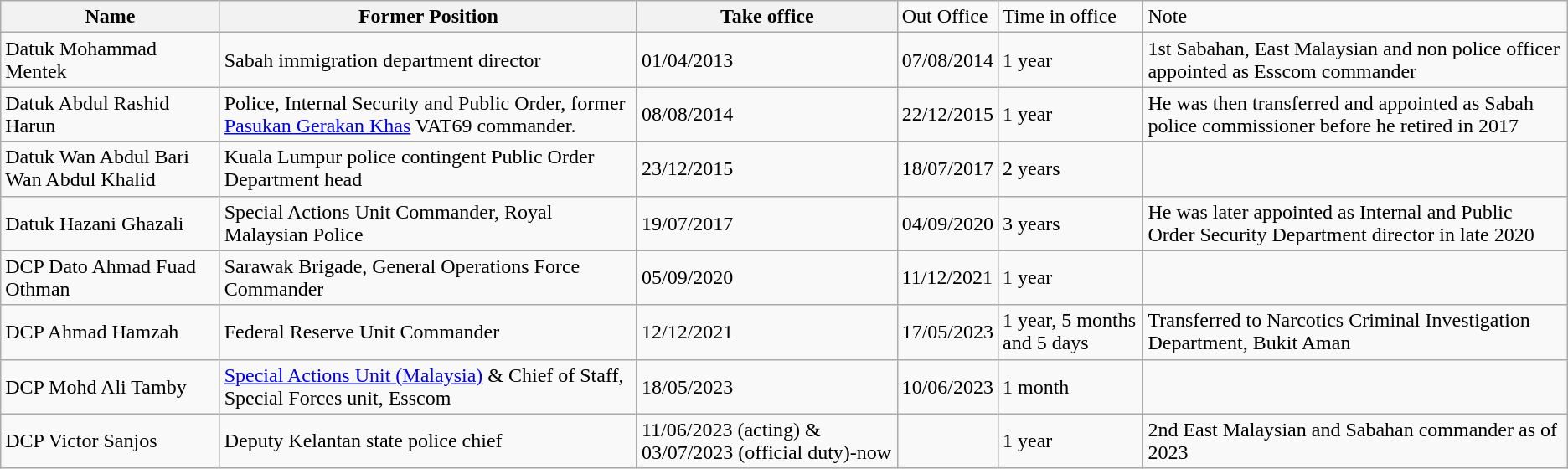<table class=wikitable>
<tr>
<th>Name</th>
<th>Former Position</th>
<th>Take office</th>
<td>Out Office</td>
<td>Time in office</td>
<td>Note</td>
</tr>
<tr>
<td>Datuk Mohammad Mentek</td>
<td>Sabah immigration department director</td>
<td>01/04/2013</td>
<td>07/08/2014</td>
<td>1 year</td>
<td>1st Sabahan, East Malaysian and non police officer appointed as Esscom commander</td>
</tr>
<tr>
<td>Datuk Abdul Rashid Harun</td>
<td>Police, Internal Security and Public Order, former <a href='#'>Pasukan Gerakan Khas</a> VAT69 commander.</td>
<td>08/08/2014</td>
<td>22/12/2015</td>
<td>1 year</td>
<td>He was then transferred and appointed as Sabah police commissioner before he retired in 2017</td>
</tr>
<tr>
<td>Datuk Wan Abdul Bari Wan Abdul Khalid</td>
<td>Kuala Lumpur police contingent Public Order Department head</td>
<td>23/12/2015</td>
<td>18/07/2017</td>
<td>2 years</td>
<td></td>
</tr>
<tr>
<td>Datuk Hazani Ghazali</td>
<td>Special Actions Unit Commander, Royal Malaysian Police</td>
<td>19/07/2017</td>
<td>04/09/2020</td>
<td>3 years</td>
<td>He was later appointed as Internal and Public Order Security Department director in late 2020</td>
</tr>
<tr>
<td>DCP Dato Ahmad Fuad Othman</td>
<td>Sarawak Brigade, General Operations Force Commander</td>
<td>05/09/2020</td>
<td>11/12/2021</td>
<td>1 year</td>
<td></td>
</tr>
<tr>
<td>DCP Ahmad Hamzah</td>
<td>Federal Reserve Unit Commander</td>
<td>12/12/2021</td>
<td>17/05/2023</td>
<td>1 year, 5 months and 5 days</td>
<td>Transferred to Narcotics Criminal Investigation Department, Bukit Aman</td>
</tr>
<tr>
<td>DCP Mohd Ali Tamby</td>
<td><a href='#'>Special Actions Unit (Malaysia)</a> & Chief of Staff, Special Forces unit, Esscom</td>
<td>18/05/2023</td>
<td>10/06/2023</td>
<td>1 month</td>
<td></td>
</tr>
<tr>
<td>DCP Victor Sanjos</td>
<td>Deputy Kelantan state police chief</td>
<td>11/06/2023 (acting) & 03/07/2023 (official duty)-now</td>
<td></td>
<td>1 year</td>
<td>2nd East Malaysian and Sabahan commander as of 2023</td>
</tr>
</table>
